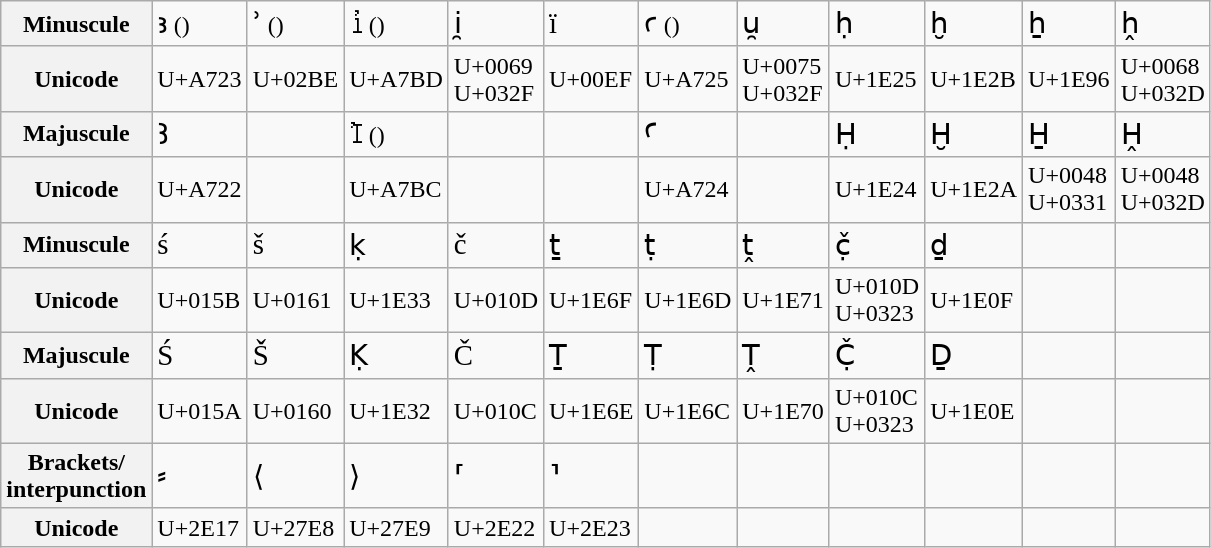<table class="wikitable">
<tr>
<th>Minuscule</th>
<td><big>ꜣ</big> ()</td>
<td><big>ʾ</big> ()</td>
<td><big>ꞽ</big> ()</td>
<td><big>i̯</big></td>
<td><big>ï</big></td>
<td><big>ꜥ</big> ()</td>
<td><big>u̯</big></td>
<td><big>ḥ</big></td>
<td><big>ḫ</big></td>
<td><big>ẖ</big></td>
<td><big>h̭</big></td>
</tr>
<tr>
<th>Unicode</th>
<td>U+A723</td>
<td>U+02BE</td>
<td>U+A7BD</td>
<td>U+0069<br>U+032F</td>
<td>U+00EF</td>
<td>U+A725</td>
<td>U+0075<br>U+032F</td>
<td>U+1E25</td>
<td>U+1E2B</td>
<td>U+1E96</td>
<td>U+0068<br>U+032D</td>
</tr>
<tr>
<th>Majuscule</th>
<td><big>Ꜣ</big></td>
<td></td>
<td><big>Ꞽ</big> ()</td>
<td></td>
<td></td>
<td><big>Ꜥ</big></td>
<td></td>
<td><big>Ḥ</big></td>
<td><big>Ḫ</big></td>
<td><big>H̱</big></td>
<td><big>H̭</big></td>
</tr>
<tr>
<th>Unicode</th>
<td>U+A722</td>
<td></td>
<td>U+A7BC</td>
<td></td>
<td></td>
<td>U+A724</td>
<td></td>
<td>U+1E24</td>
<td>U+1E2A</td>
<td>U+0048<br>U+0331</td>
<td>U+0048<br>U+032D</td>
</tr>
<tr>
<th>Minuscule</th>
<td><big>ś</big></td>
<td><big>š</big></td>
<td><big>ḳ</big></td>
<td><big>č</big></td>
<td><big>ṯ</big></td>
<td><big>ṭ</big></td>
<td><big>ṱ</big></td>
<td><big>č̣</big></td>
<td><big>ḏ</big></td>
<td></td>
<td></td>
</tr>
<tr>
<th>Unicode</th>
<td>U+015B</td>
<td>U+0161</td>
<td>U+1E33</td>
<td>U+010D</td>
<td>U+1E6F</td>
<td>U+1E6D</td>
<td>U+1E71</td>
<td>U+010D<br>U+0323</td>
<td>U+1E0F</td>
<td></td>
<td></td>
</tr>
<tr>
<th>Majuscule</th>
<td><big>Ś</big></td>
<td><big>Š</big></td>
<td><big>Ḳ</big></td>
<td><big>Č</big></td>
<td><big>Ṯ</big></td>
<td><big>Ṭ</big></td>
<td><big>Ṱ</big></td>
<td><big>Č̣</big></td>
<td><big>Ḏ</big></td>
<td></td>
<td></td>
</tr>
<tr>
<th>Unicode</th>
<td>U+015A</td>
<td>U+0160</td>
<td>U+1E32</td>
<td>U+010C</td>
<td>U+1E6E</td>
<td>U+1E6C</td>
<td>U+1E70</td>
<td>U+010C<br>U+0323</td>
<td>U+1E0E</td>
<td></td>
<td></td>
</tr>
<tr>
<th>Brackets/<br>interpunction</th>
<td><big>⸗</big></td>
<td><big>⟨</big></td>
<td><big>⟩</big></td>
<td><big>⸢</big></td>
<td><big>⸣</big></td>
<td></td>
<td></td>
<td></td>
<td></td>
<td></td>
<td></td>
</tr>
<tr>
<th>Unicode</th>
<td>U+2E17</td>
<td>U+27E8</td>
<td>U+27E9</td>
<td>U+2E22</td>
<td>U+2E23</td>
<td></td>
<td></td>
<td></td>
<td></td>
<td></td>
<td></td>
</tr>
</table>
